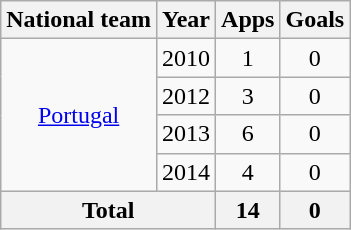<table class="wikitable" style="text-align:center">
<tr>
<th>National team</th>
<th>Year</th>
<th>Apps</th>
<th>Goals</th>
</tr>
<tr>
<td rowspan="4"><a href='#'>Portugal</a></td>
<td>2010</td>
<td>1</td>
<td>0</td>
</tr>
<tr>
<td>2012</td>
<td>3</td>
<td>0</td>
</tr>
<tr>
<td>2013</td>
<td>6</td>
<td>0</td>
</tr>
<tr>
<td>2014</td>
<td>4</td>
<td>0</td>
</tr>
<tr>
<th colspan="2">Total</th>
<th>14</th>
<th>0</th>
</tr>
</table>
